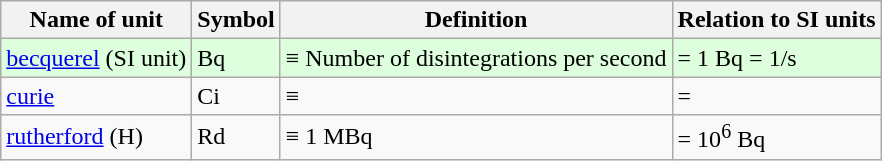<table class="wikitable">
<tr>
<th>Name of unit</th>
<th>Symbol</th>
<th>Definition</th>
<th>Relation to SI units</th>
</tr>
<tr style="background:#dfd;">
<td><a href='#'>becquerel</a> (SI unit)</td>
<td>Bq</td>
<td>≡ Number of disintegrations per second</td>
<td>= 1 Bq = 1/s</td>
</tr>
<tr>
<td><a href='#'>curie</a></td>
<td>Ci</td>
<td>≡ </td>
<td>= </td>
</tr>
<tr>
<td><a href='#'>rutherford</a> (H)</td>
<td>Rd</td>
<td>≡ 1 MBq</td>
<td>= 10<sup>6</sup> Bq</td>
</tr>
</table>
